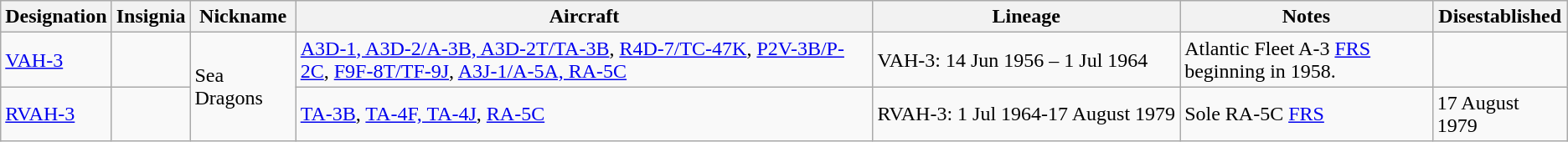<table class="wikitable">
<tr>
<th>Designation</th>
<th>Insignia</th>
<th>Nickname</th>
<th>Aircraft</th>
<th>Lineage</th>
<th>Notes</th>
<th>Disestablished</th>
</tr>
<tr>
<td><a href='#'>VAH-3</a></td>
<td></td>
<td Rowspan="2">Sea Dragons</td>
<td><a href='#'>A3D-1, A3D-2/A-3B, A3D-2T/TA-3B</a>, <a href='#'>R4D-7/TC-47K</a>, <a href='#'>P2V-3B/P-2C</a>, <a href='#'>F9F-8T/TF-9J</a>, <a href='#'>A3J-1/A-5A, RA-5C</a></td>
<td>VAH-3: 14 Jun 1956 – 1 Jul 1964</td>
<td>Atlantic Fleet A-3 <a href='#'>FRS</a> beginning in 1958.</td>
</tr>
<tr>
<td><a href='#'>RVAH-3</a></td>
<td></td>
<td><a href='#'>TA-3B</a>, <a href='#'>TA-4F, TA-4J</a>, <a href='#'>RA-5C</a></td>
<td style="white-space: nowrap;">RVAH-3: 1 Jul 1964-17 August 1979</td>
<td>Sole RA-5C <a href='#'>FRS</a></td>
<td>17 August 1979</td>
</tr>
</table>
